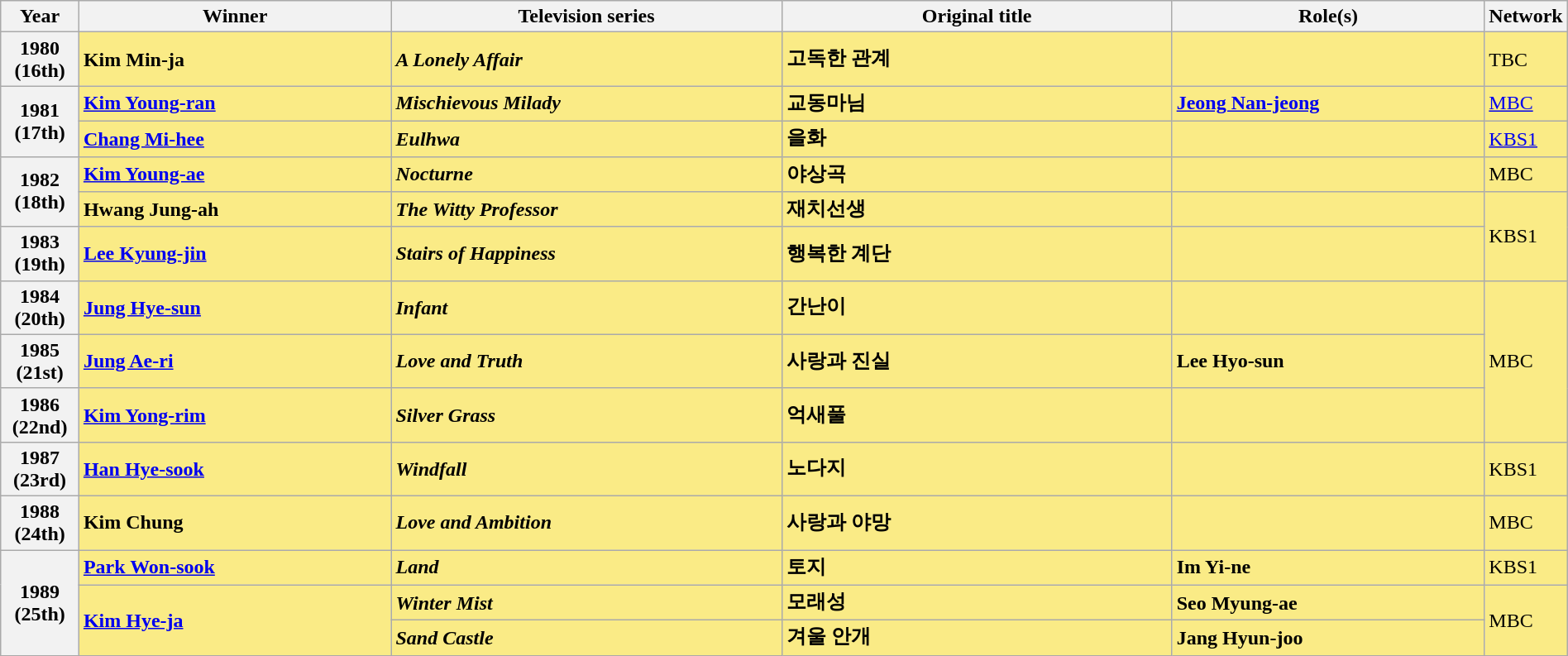<table class="wikitable" style="width:100%;" cellpadding="6">
<tr>
<th style="width:5%;">Year</th>
<th style="width:20%;">Winner</th>
<th style="width:25%;">Television series</th>
<th style="width:25%;">Original title</th>
<th style="width:20%;">Role(s)</th>
<th style="width:5%;">Network</th>
</tr>
<tr>
<th>1980<br>(16th)</th>
<td style="background:#FAEB86;"><strong>Kim Min-ja </strong></td>
<td style="background:#FAEB86;"><strong><em>A Lonely Affair</em></strong></td>
<td style="background:#FAEB86;"><strong>고독한 관계</strong></td>
<td style="background:#FAEB86;"></td>
<td style="background:#FAEB86;">TBC</td>
</tr>
<tr>
<th rowspan="2">1981<br>(17th)</th>
<td style="background:#FAEB86;"><strong><a href='#'>Kim Young-ran</a> </strong></td>
<td style="background:#FAEB86;"><strong><em>Mischievous Milady</em></strong></td>
<td style="background:#FAEB86;"><strong>교동마님</strong></td>
<td style="background:#FAEB86;"><a href='#'><strong>Jeong Nan-jeong</strong></a></td>
<td style="background:#FAEB86;"><a href='#'>MBC</a></td>
</tr>
<tr>
<td style="background:#FAEB86;"><strong><a href='#'>Chang Mi-hee</a> </strong></td>
<td style="background:#FAEB86;"><strong><em>Eulhwa</em></strong></td>
<td style="background:#FAEB86;"><strong>을화</strong></td>
<td style="background:#FAEB86;"></td>
<td style="background:#FAEB86;"><a href='#'>KBS1</a></td>
</tr>
<tr>
<th rowspan="2">1982<br>(18th)</th>
<td style="background:#FAEB86;"><strong><a href='#'>Kim Young-ae</a> </strong></td>
<td style="background:#FAEB86;"><strong><em>Nocturne</em></strong></td>
<td style="background:#FAEB86;"><strong>야상곡</strong></td>
<td style="background:#FAEB86;"></td>
<td style="background:#FAEB86;">MBC</td>
</tr>
<tr>
<td style="background:#FAEB86;"><strong>Hwang Jung-ah </strong></td>
<td style="background:#FAEB86;"><strong><em>The Witty Professor</em></strong></td>
<td style="background:#FAEB86;"><strong>재치선생</strong></td>
<td style="background:#FAEB86;"></td>
<td rowspan="2" style="background:#FAEB86;">KBS1</td>
</tr>
<tr>
<th>1983<br>(19th)</th>
<td style="background:#FAEB86;"><strong><a href='#'>Lee Kyung-jin</a> </strong></td>
<td style="background:#FAEB86;"><strong><em>Stairs of Happiness</em></strong></td>
<td style="background:#FAEB86;"><strong>행복한 계단</strong></td>
<td style="background:#FAEB86;"></td>
</tr>
<tr>
<th>1984<br>(20th)</th>
<td style="background:#FAEB86;"><strong><a href='#'>Jung Hye-sun</a> </strong></td>
<td style="background:#FAEB86;"><strong><em>Infant</em></strong></td>
<td style="background:#FAEB86;"><strong>간난이</strong></td>
<td style="background:#FAEB86;"></td>
<td rowspan="3" style="background:#FAEB86;">MBC</td>
</tr>
<tr>
<th>1985<br>(21st)</th>
<td style="background:#FAEB86;"><strong><a href='#'>Jung Ae-ri</a> </strong></td>
<td style="background:#FAEB86;"><strong><em>Love and Truth</em></strong></td>
<td style="background:#FAEB86;"><strong>사랑과 진실</strong></td>
<td style="background:#FAEB86;"><strong>Lee Hyo-sun</strong></td>
</tr>
<tr>
<th>1986<br>(22nd)</th>
<td style="background:#FAEB86;"><strong><a href='#'>Kim Yong-rim</a> </strong></td>
<td style="background:#FAEB86;"><strong><em>Silver Grass</em></strong></td>
<td style="background:#FAEB86;"><strong>억새풀</strong></td>
<td style="background:#FAEB86;"></td>
</tr>
<tr>
<th>1987<br>(23rd)</th>
<td style="background:#FAEB86;"><strong><a href='#'>Han Hye-sook</a> </strong></td>
<td style="background:#FAEB86;"><strong><em>Windfall</em></strong></td>
<td style="background:#FAEB86;"><strong>노다지</strong></td>
<td style="background:#FAEB86;"></td>
<td style="background:#FAEB86;">KBS1</td>
</tr>
<tr>
<th>1988<br>(24th)</th>
<td style="background:#FAEB86;"><strong>Kim Chung </strong></td>
<td style="background:#FAEB86;"><strong><em>Love and Ambition</em></strong></td>
<td style="background:#FAEB86;"><strong>사랑과 야망</strong></td>
<td style="background:#FAEB86;"></td>
<td style="background:#FAEB86;">MBC</td>
</tr>
<tr>
<th rowspan="3">1989<br>(25th)</th>
<td style="background:#FAEB86;"><strong><a href='#'>Park Won-sook</a> </strong></td>
<td style="background:#FAEB86;"><strong><em>Land</em></strong></td>
<td style="background:#FAEB86;"><strong>토지</strong></td>
<td style="background:#FAEB86;"><strong>Im Yi-ne</strong></td>
<td style="background:#FAEB86;">KBS1</td>
</tr>
<tr>
<td rowspan="2" style="background:#FAEB86;"><strong><a href='#'>Kim Hye-ja</a> </strong></td>
<td style="background:#FAEB86;"><strong><em>Winter Mist</em></strong></td>
<td style="background:#FAEB86;"><strong>모래성</strong></td>
<td style="background:#FAEB86;"><strong>Seo Myung-ae</strong></td>
<td rowspan="2" style="background:#FAEB86;">MBC</td>
</tr>
<tr>
<td style="background:#FAEB86;"><strong><em>Sand Castle</em></strong></td>
<td style="background:#FAEB86;"><strong>겨울 안개</strong></td>
<td style="background:#FAEB86;"><strong>Jang Hyun-joo</strong></td>
</tr>
</table>
